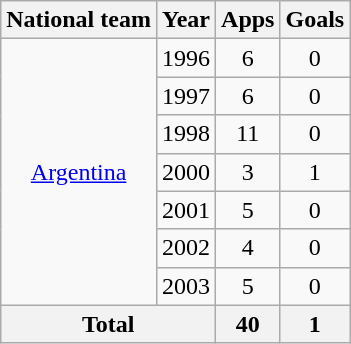<table class="wikitable" style="text-align:center">
<tr>
<th>National team</th>
<th>Year</th>
<th>Apps</th>
<th>Goals</th>
</tr>
<tr>
<td rowspan="7"><a href='#'>Argentina</a></td>
<td>1996</td>
<td>6</td>
<td>0</td>
</tr>
<tr>
<td>1997</td>
<td>6</td>
<td>0</td>
</tr>
<tr>
<td>1998</td>
<td>11</td>
<td>0</td>
</tr>
<tr>
<td>2000</td>
<td>3</td>
<td>1</td>
</tr>
<tr>
<td>2001</td>
<td>5</td>
<td>0</td>
</tr>
<tr>
<td>2002</td>
<td>4</td>
<td>0</td>
</tr>
<tr>
<td>2003</td>
<td>5</td>
<td>0</td>
</tr>
<tr>
<th colspan="2">Total</th>
<th>40</th>
<th>1</th>
</tr>
</table>
